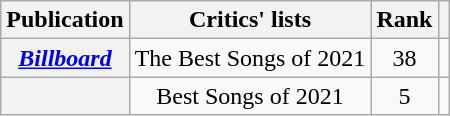<table class="wikitable sortable plainrowheaders" style="text-align:center;">
<tr>
<th>Publication</th>
<th class="unsortable">Critics' lists</th>
<th>Rank</th>
<th class="unsortable"></th>
</tr>
<tr>
<th scope="row"><em><a href='#'>Billboard</a></em></th>
<td>The Best Songs of 2021</td>
<td>38</td>
<td></td>
</tr>
<tr>
<th scope="row"> </th>
<td>Best Songs of 2021</td>
<td>5</td>
<td></td>
</tr>
</table>
